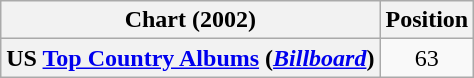<table class="wikitable plainrowheaders" style="text-align:center">
<tr>
<th scope="col">Chart (2002)</th>
<th scope="col">Position</th>
</tr>
<tr>
<th scope="row">US <a href='#'>Top Country Albums</a> (<em><a href='#'>Billboard</a></em>)</th>
<td>63</td>
</tr>
</table>
